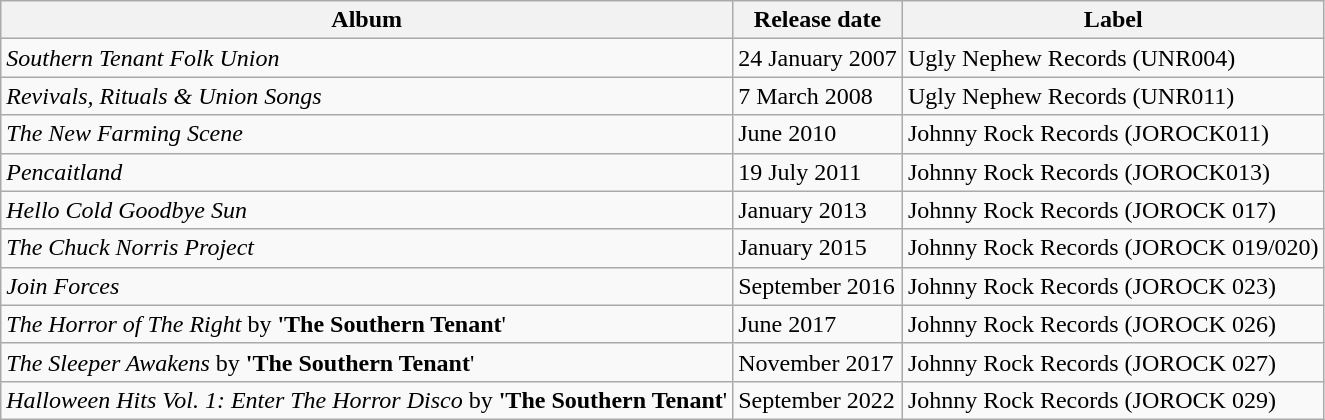<table class="wikitable">
<tr>
<th>Album</th>
<th>Release date</th>
<th>Label</th>
</tr>
<tr>
<td><em>Southern Tenant Folk Union</em></td>
<td>24 January 2007</td>
<td>Ugly Nephew Records (UNR004)</td>
</tr>
<tr>
<td><em>Revivals, Rituals & Union Songs</em></td>
<td>7 March 2008</td>
<td>Ugly Nephew Records (UNR011)</td>
</tr>
<tr>
<td><em>The New Farming Scene</em></td>
<td>June 2010</td>
<td>Johnny Rock Records (JOROCK011)</td>
</tr>
<tr>
<td><em>Pencaitland</em></td>
<td>19 July 2011</td>
<td>Johnny Rock Records (JOROCK013)</td>
</tr>
<tr>
<td><em>Hello Cold Goodbye Sun</em></td>
<td>January 2013</td>
<td>Johnny Rock Records (JOROCK 017)</td>
</tr>
<tr>
<td><em>The Chuck Norris Project</em></td>
<td>January 2015</td>
<td>Johnny Rock Records (JOROCK 019/020)</td>
</tr>
<tr>
<td><em>Join Forces</em></td>
<td>September 2016</td>
<td>Johnny Rock Records (JOROCK 023)</td>
</tr>
<tr>
<td><em>The Horror of The Right</em> by <strong>'The Southern Tenant</strong>'</td>
<td>June 2017</td>
<td>Johnny Rock Records (JOROCK 026)</td>
</tr>
<tr>
<td><em>The Sleeper Awakens</em> by <strong>'The Southern Tenant</strong>'</td>
<td>November 2017</td>
<td>Johnny Rock Records (JOROCK 027)</td>
</tr>
<tr>
<td><em>Halloween Hits Vol. 1: Enter The Horror Disco</em> by <strong>'The Southern Tenant</strong>'</td>
<td>September 2022</td>
<td>Johnny Rock Records (JOROCK 029)</td>
</tr>
</table>
